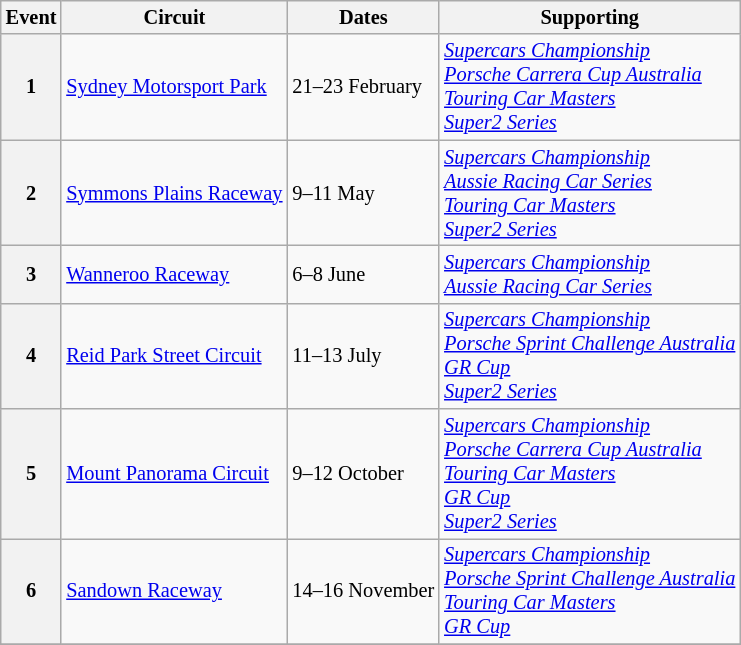<table class="wikitable" style="font-size: 85%">
<tr>
<th>Event</th>
<th>Circuit</th>
<th>Dates</th>
<th>Supporting</th>
</tr>
<tr>
<th>1</th>
<td> <a href='#'>Sydney Motorsport Park</a></td>
<td>21–23 February</td>
<td><em><a href='#'>Supercars Championship</a><br><a href='#'>Porsche Carrera Cup Australia</a><br><a href='#'>Touring Car Masters</a><br><a href='#'>Super2 Series</a></em></td>
</tr>
<tr>
<th>2</th>
<td> <a href='#'>Symmons Plains Raceway</a></td>
<td>9–11 May</td>
<td><em><a href='#'>Supercars Championship</a><br><a href='#'>Aussie Racing Car Series</a><br><a href='#'>Touring Car Masters</a><br><a href='#'>Super2 Series</a></em></td>
</tr>
<tr>
<th>3</th>
<td> <a href='#'>Wanneroo Raceway</a></td>
<td>6–8 June</td>
<td><em><a href='#'>Supercars Championship</a><br><a href='#'>Aussie Racing Car Series</a></em></td>
</tr>
<tr>
<th>4</th>
<td> <a href='#'>Reid Park Street Circuit</a></td>
<td>11–13 July</td>
<td><em><a href='#'>Supercars Championship</a><br><a href='#'>Porsche Sprint Challenge Australia</a><br><a href='#'>GR Cup</a><br><a href='#'>Super2 Series</a></em></td>
</tr>
<tr>
<th>5</th>
<td> <a href='#'>Mount Panorama Circuit</a></td>
<td>9–12 October</td>
<td><em><a href='#'>Supercars Championship</a><br><a href='#'>Porsche Carrera Cup Australia</a><br><a href='#'>Touring Car Masters</a><br><a href='#'>GR Cup</a><br><a href='#'>Super2 Series</a></em></td>
</tr>
<tr>
<th>6</th>
<td> <a href='#'>Sandown Raceway</a></td>
<td>14–16 November</td>
<td><em><a href='#'>Supercars Championship</a><br><a href='#'>Porsche Sprint Challenge Australia</a><br><a href='#'>Touring Car Masters</a><br><a href='#'>GR Cup</a></em></td>
</tr>
<tr>
</tr>
</table>
